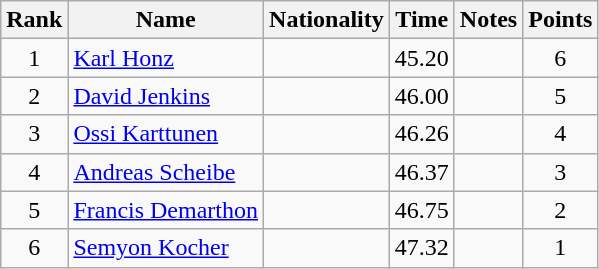<table class="wikitable sortable" style="text-align:center">
<tr>
<th>Rank</th>
<th>Name</th>
<th>Nationality</th>
<th>Time</th>
<th>Notes</th>
<th>Points</th>
</tr>
<tr>
<td>1</td>
<td align=left><a href='#'>Karl Honz</a></td>
<td align=left></td>
<td>45.20</td>
<td></td>
<td>6</td>
</tr>
<tr>
<td>2</td>
<td align=left><a href='#'>David Jenkins</a></td>
<td align=left></td>
<td>46.00</td>
<td></td>
<td>5</td>
</tr>
<tr>
<td>3</td>
<td align=left><a href='#'>Ossi Karttunen</a></td>
<td align=left></td>
<td>46.26</td>
<td></td>
<td>4</td>
</tr>
<tr>
<td>4</td>
<td align=left><a href='#'>Andreas Scheibe</a></td>
<td align=left></td>
<td>46.37</td>
<td></td>
<td>3</td>
</tr>
<tr>
<td>5</td>
<td align=left><a href='#'>Francis Demarthon</a></td>
<td align=left></td>
<td>46.75</td>
<td></td>
<td>2</td>
</tr>
<tr>
<td>6</td>
<td align=left><a href='#'>Semyon Kocher</a></td>
<td align=left></td>
<td>47.32</td>
<td></td>
<td>1</td>
</tr>
</table>
